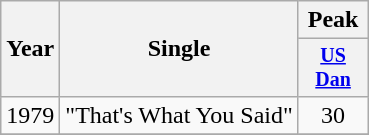<table class="wikitable" style="text-align:center;">
<tr>
<th rowspan="2">Year</th>
<th rowspan="2">Single</th>
<th colspan="1">Peak</th>
</tr>
<tr style="font-size:smaller;">
<th width="40"><a href='#'>US<br>Dan</a><br></th>
</tr>
<tr>
<td rowspan="1">1979</td>
<td align="left">"That's What You Said"</td>
<td>30</td>
</tr>
<tr>
</tr>
</table>
